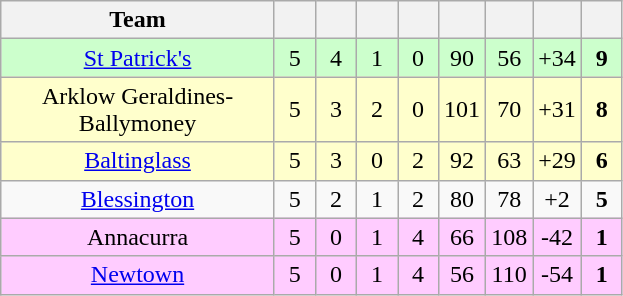<table class="wikitable" style="text-align:center">
<tr>
<th style="width:175px;">Team</th>
<th width="20"></th>
<th width="20"></th>
<th width="20"></th>
<th width="20"></th>
<th width="20"></th>
<th width="20"></th>
<th width="20"></th>
<th width="20"></th>
</tr>
<tr style="background:#cfc;">
<td><a href='#'>St Patrick's</a></td>
<td>5</td>
<td>4</td>
<td>1</td>
<td>0</td>
<td>90</td>
<td>56</td>
<td>+34</td>
<td><strong>9</strong></td>
</tr>
<tr style="background:#ffffcc;">
<td>Arklow Geraldines-Ballymoney</td>
<td>5</td>
<td>3</td>
<td>2</td>
<td>0</td>
<td>101</td>
<td>70</td>
<td>+31</td>
<td><strong>8</strong></td>
</tr>
<tr style="background:#ffffcc;">
<td><a href='#'>Baltinglass</a></td>
<td>5</td>
<td>3</td>
<td>0</td>
<td>2</td>
<td>92</td>
<td>63</td>
<td>+29</td>
<td><strong>6</strong></td>
</tr>
<tr>
<td><a href='#'>Blessington</a></td>
<td>5</td>
<td>2</td>
<td>1</td>
<td>2</td>
<td>80</td>
<td>78</td>
<td>+2</td>
<td><strong>5</strong></td>
</tr>
<tr style="background:#fcf;">
<td>Annacurra</td>
<td>5</td>
<td>0</td>
<td>1</td>
<td>4</td>
<td>66</td>
<td>108</td>
<td>-42</td>
<td><strong>1</strong></td>
</tr>
<tr style="background:#fcf;">
<td><a href='#'>Newtown</a></td>
<td>5</td>
<td>0</td>
<td>1</td>
<td>4</td>
<td>56</td>
<td>110</td>
<td>-54</td>
<td><strong>1</strong></td>
</tr>
</table>
